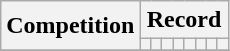<table class="wikitable" style="text-align: center">
<tr>
<th rowspan=2>Competition</th>
<th colspan=8>Record</th>
</tr>
<tr>
<th></th>
<th></th>
<th></th>
<th></th>
<th></th>
<th></th>
<th></th>
<th></th>
</tr>
<tr>
</tr>
</table>
